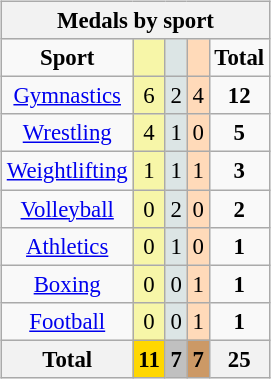<table class=wikitable style="font-size:95%; float:right">
<tr bgcolor=efefef>
<th colspan=7>Medals by sport</th>
</tr>
<tr align=center>
<td><strong>Sport</strong></td>
<td bgcolor=f7f6a8></td>
<td bgcolor=dce5e5></td>
<td bgcolor=ffdab9></td>
<td><strong>Total</strong></td>
</tr>
<tr align=center>
<td><a href='#'>Gymnastics</a></td>
<td style="background:#F7F6A8;">6</td>
<td style="background:#DCE5E5;">2</td>
<td style="background:#FFDAB9;">4</td>
<td><strong>12</strong></td>
</tr>
<tr align=center>
<td><a href='#'>Wrestling</a></td>
<td style="background:#F7F6A8;">4</td>
<td style="background:#DCE5E5;">1</td>
<td style="background:#FFDAB9;">0</td>
<td><strong>5</strong></td>
</tr>
<tr align=center>
<td><a href='#'>Weightlifting</a></td>
<td style="background:#F7F6A8;">1</td>
<td style="background:#DCE5E5;">1</td>
<td style="background:#FFDAB9;">1</td>
<td><strong>3</strong></td>
</tr>
<tr align=center>
<td><a href='#'>Volleyball</a></td>
<td style="background:#F7F6A8;">0</td>
<td style="background:#DCE5E5;">2</td>
<td style="background:#FFDAB9;">0</td>
<td><strong>2</strong></td>
</tr>
<tr align=center>
<td><a href='#'>Athletics</a></td>
<td style="background:#F7F6A8;">0</td>
<td style="background:#DCE5E5;">1</td>
<td style="background:#FFDAB9;">0</td>
<td><strong>1</strong></td>
</tr>
<tr align=center>
<td><a href='#'>Boxing</a></td>
<td style="background:#F7F6A8;">0</td>
<td style="background:#DCE5E5;">0</td>
<td style="background:#FFDAB9;">1</td>
<td><strong>1</strong></td>
</tr>
<tr align=center>
<td><a href='#'>Football</a></td>
<td style="background:#F7F6A8;">0</td>
<td style="background:#DCE5E5;">0</td>
<td style="background:#FFDAB9;">1</td>
<td><strong>1</strong></td>
</tr>
<tr align=center>
<th>Total</th>
<th style="background:gold">11</th>
<th style="background:silver">7</th>
<th style="background:#c96">7</th>
<th>25</th>
</tr>
</table>
